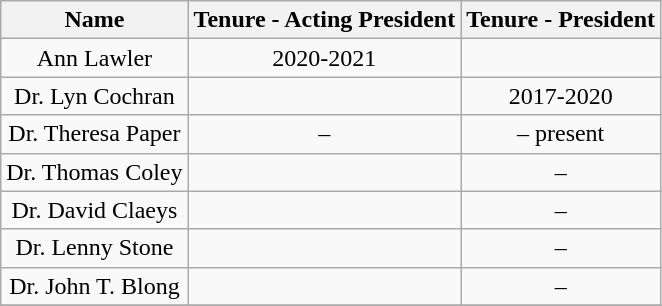<table class="wikitable sortable" style="text-align:center">
<tr>
<th>Name</th>
<th>Tenure - Acting President</th>
<th>Tenure - President</th>
</tr>
<tr>
<td>Ann Lawler</td>
<td>2020-2021</td>
<td></td>
</tr>
<tr>
<td>Dr. Lyn Cochran</td>
<td></td>
<td>2017-2020</td>
</tr>
<tr>
<td>Dr. Theresa Paper</td>
<td> – </td>
<td> – present</td>
</tr>
<tr>
<td>Dr. Thomas Coley</td>
<td></td>
<td> – </td>
</tr>
<tr>
<td>Dr. David Claeys</td>
<td></td>
<td> – </td>
</tr>
<tr>
<td>Dr. Lenny Stone</td>
<td></td>
<td> – </td>
</tr>
<tr>
<td>Dr. John T. Blong</td>
<td></td>
<td> – </td>
</tr>
<tr>
</tr>
</table>
